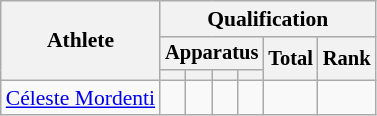<table class="wikitable" style="font-size:90%">
<tr>
<th rowspan=3>Athlete</th>
<th colspan=6>Qualification</th>
</tr>
<tr style="font-size:95%">
<th colspan=4>Apparatus</th>
<th rowspan=2>Total</th>
<th rowspan=2>Rank</th>
</tr>
<tr style="font-size:95%">
<th></th>
<th></th>
<th></th>
<th></th>
</tr>
<tr align=center>
<td align=left><a href='#'>Céleste Mordenti</a></td>
<td></td>
<td></td>
<td></td>
<td></td>
<td></td>
<td></td>
</tr>
</table>
